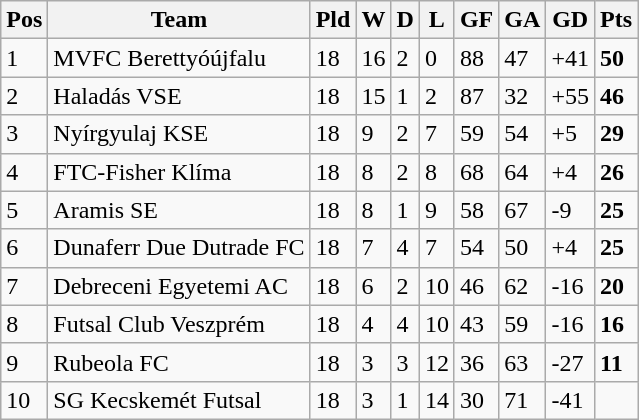<table class="wikitable">
<tr>
<th>Pos</th>
<th>Team</th>
<th>Pld</th>
<th>W</th>
<th>D</th>
<th>L</th>
<th>GF</th>
<th>GA</th>
<th>GD</th>
<th>Pts</th>
</tr>
<tr>
<td>1</td>
<td>MVFC Berettyóújfalu</td>
<td>18</td>
<td>16</td>
<td>2</td>
<td>0</td>
<td>88</td>
<td>47</td>
<td>+41</td>
<td><strong>50</strong></td>
</tr>
<tr>
<td>2</td>
<td>Haladás VSE</td>
<td>18</td>
<td>15</td>
<td>1</td>
<td>2</td>
<td>87</td>
<td>32</td>
<td>+55</td>
<td><strong>46</strong></td>
</tr>
<tr>
<td>3</td>
<td>Nyírgyulaj KSE</td>
<td>18</td>
<td>9</td>
<td>2</td>
<td>7</td>
<td>59</td>
<td>54</td>
<td>+5</td>
<td><strong>29</strong></td>
</tr>
<tr>
<td>4</td>
<td>FTC-Fisher Klíma</td>
<td>18</td>
<td>8</td>
<td>2</td>
<td>8</td>
<td>68</td>
<td>64</td>
<td>+4</td>
<td><strong>26</strong></td>
</tr>
<tr>
<td>5</td>
<td>Aramis SE</td>
<td>18</td>
<td>8</td>
<td>1</td>
<td>9</td>
<td>58</td>
<td>67</td>
<td>-9</td>
<td><strong>25</strong></td>
</tr>
<tr>
<td>6</td>
<td>Dunaferr Due Dutrade FC</td>
<td>18</td>
<td>7</td>
<td>4</td>
<td>7</td>
<td>54</td>
<td>50</td>
<td>+4</td>
<td><strong>25</strong></td>
</tr>
<tr>
<td>7</td>
<td>Debreceni Egyetemi AC</td>
<td>18</td>
<td>6</td>
<td>2</td>
<td>10</td>
<td>46</td>
<td>62</td>
<td>-16</td>
<td><strong>20</strong></td>
</tr>
<tr>
<td>8</td>
<td>Futsal Club Veszprém</td>
<td>18</td>
<td>4</td>
<td>4</td>
<td>10</td>
<td>43</td>
<td>59</td>
<td>-16</td>
<td><strong>16</strong></td>
</tr>
<tr>
<td>9</td>
<td>Rubeola FC</td>
<td>18</td>
<td>3</td>
<td>3</td>
<td>12</td>
<td>36</td>
<td>63</td>
<td>-27</td>
<td><strong>11</strong></td>
</tr>
<tr>
<td>10</td>
<td>SG Kecskemét Futsal</td>
<td>18</td>
<td>3</td>
<td>1</td>
<td>14</td>
<td>30</td>
<td>71</td>
<td>-41</td>
<td></td>
</tr>
</table>
